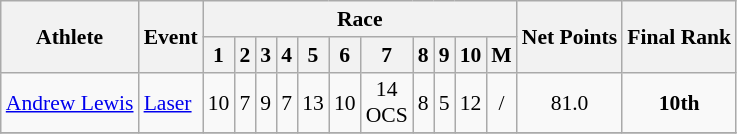<table class="wikitable" border="1" style="font-size:90%">
<tr>
<th rowspan=2>Athlete</th>
<th rowspan=2>Event</th>
<th colspan=11>Race</th>
<th rowspan=2>Net Points</th>
<th rowspan=2>Final Rank</th>
</tr>
<tr>
<th>1</th>
<th>2</th>
<th>3</th>
<th>4</th>
<th>5</th>
<th>6</th>
<th>7</th>
<th>8</th>
<th>9</th>
<th>10</th>
<th>M</th>
</tr>
<tr align=center>
<td align=left><a href='#'>Andrew Lewis</a></td>
<td align=left><a href='#'>Laser</a></td>
<td>10</td>
<td>7</td>
<td>9</td>
<td>7</td>
<td>13</td>
<td>10</td>
<td>14<br>OCS</td>
<td>8</td>
<td>5</td>
<td>12</td>
<td>/</td>
<td>81.0</td>
<td><strong>10th</strong></td>
</tr>
<tr>
</tr>
</table>
